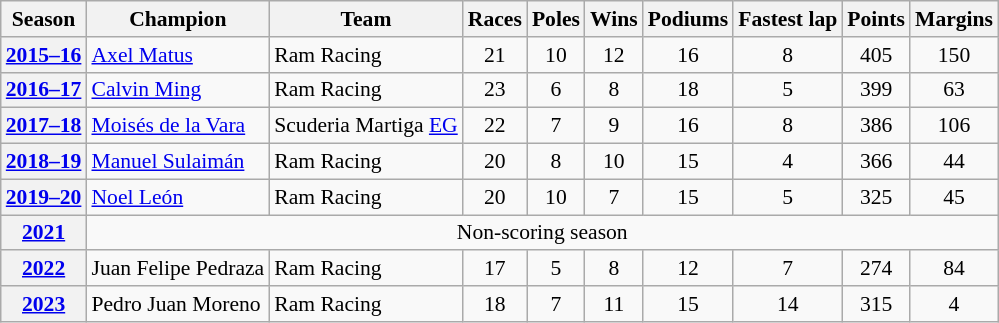<table class="wikitable" style="font-size:90%; text-align:center;">
<tr>
<th>Season</th>
<th>Champion</th>
<th>Team</th>
<th>Races</th>
<th>Poles</th>
<th>Wins</th>
<th>Podiums</th>
<th>Fastest lap</th>
<th>Points</th>
<th>Margins</th>
</tr>
<tr>
<th><a href='#'>2015–16</a></th>
<td align=left> <a href='#'>Axel Matus</a></td>
<td align=left> Ram Racing</td>
<td>21</td>
<td>10</td>
<td>12</td>
<td>16</td>
<td>8</td>
<td>405</td>
<td>150</td>
</tr>
<tr>
<th><a href='#'>2016–17</a></th>
<td align=left> <a href='#'>Calvin Ming</a></td>
<td align=left> Ram Racing</td>
<td>23</td>
<td>6</td>
<td>8</td>
<td>18</td>
<td>5</td>
<td>399</td>
<td>63</td>
</tr>
<tr>
<th><a href='#'>2017–18</a></th>
<td align=left> <a href='#'>Moisés de la Vara</a></td>
<td align=left> Scuderia Martiga <a href='#'>EG</a></td>
<td>22</td>
<td>7</td>
<td>9</td>
<td>16</td>
<td>8</td>
<td>386</td>
<td>106</td>
</tr>
<tr>
<th><a href='#'>2018–19</a></th>
<td align=left> <a href='#'>Manuel Sulaimán</a></td>
<td align=left> Ram Racing</td>
<td>20</td>
<td>8</td>
<td>10</td>
<td>15</td>
<td>4</td>
<td>366</td>
<td>44</td>
</tr>
<tr>
<th><a href='#'>2019–20</a></th>
<td align=left> <a href='#'>Noel León</a></td>
<td align=left> Ram Racing</td>
<td>20</td>
<td>10</td>
<td>7</td>
<td>15</td>
<td>5</td>
<td>325</td>
<td>45</td>
</tr>
<tr>
<th><a href='#'>2021</a></th>
<td colspan="9">Non-scoring season</td>
</tr>
<tr>
<th><a href='#'>2022</a></th>
<td align=left> Juan Felipe Pedraza</td>
<td align=left> Ram Racing</td>
<td>17</td>
<td>5</td>
<td>8</td>
<td>12</td>
<td>7</td>
<td>274</td>
<td>84</td>
</tr>
<tr>
<th><a href='#'>2023</a></th>
<td align=left> Pedro Juan Moreno</td>
<td align=left> Ram Racing</td>
<td>18</td>
<td>7</td>
<td>11</td>
<td>15</td>
<td>14</td>
<td>315</td>
<td>4</td>
</tr>
</table>
